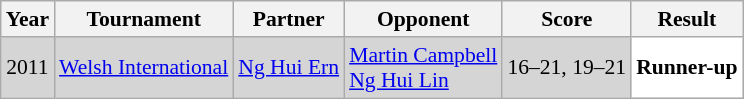<table class="sortable wikitable" style="font-size: 90%;">
<tr>
<th>Year</th>
<th>Tournament</th>
<th>Partner</th>
<th>Opponent</th>
<th>Score</th>
<th>Result</th>
</tr>
<tr style="background:#D5D5D5">
<td align="center">2011</td>
<td align="left"><a href='#'>Welsh International</a></td>
<td align="left"> <a href='#'>Ng Hui Ern</a></td>
<td align="left"> <a href='#'>Martin Campbell</a> <br>  <a href='#'>Ng Hui Lin</a></td>
<td align="left">16–21, 19–21</td>
<td style="text-align:left; background:white"> <strong>Runner-up</strong></td>
</tr>
</table>
